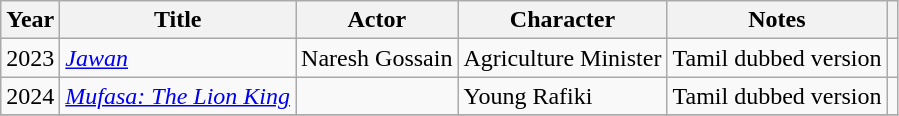<table class="wikitable">
<tr>
<th scope="col">Year</th>
<th scope="col">Title</th>
<th scope="col">Actor</th>
<th scope="col">Character</th>
<th scope="col" class="unsortable">Notes</th>
<th class="unsortable" ></th>
</tr>
<tr>
<td>2023</td>
<td><em><a href='#'>Jawan</a></em></td>
<td>Naresh Gossain</td>
<td>Agriculture Minister</td>
<td>Tamil dubbed version</td>
<td></td>
</tr>
<tr>
<td>2024</td>
<td><em><a href='#'>Mufasa: The Lion King</a></em></td>
<td></td>
<td>Young Rafiki</td>
<td>Tamil dubbed version</td>
<td></td>
</tr>
<tr>
</tr>
</table>
